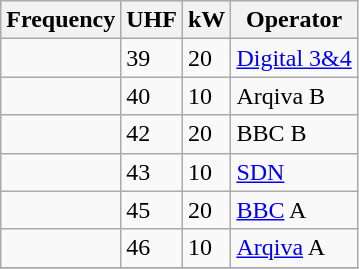<table class="wikitable sortable">
<tr>
<th>Frequency</th>
<th>UHF</th>
<th>kW</th>
<th>Operator</th>
</tr>
<tr>
<td></td>
<td>39</td>
<td>20</td>
<td><a href='#'>Digital 3&4</a></td>
</tr>
<tr>
<td></td>
<td>40</td>
<td>10</td>
<td>Arqiva B</td>
</tr>
<tr>
<td></td>
<td>42</td>
<td>20</td>
<td>BBC B</td>
</tr>
<tr>
<td></td>
<td>43</td>
<td>10</td>
<td><a href='#'>SDN</a></td>
</tr>
<tr>
<td></td>
<td>45</td>
<td>20</td>
<td><a href='#'>BBC</a> A</td>
</tr>
<tr>
<td></td>
<td>46</td>
<td>10</td>
<td><a href='#'>Arqiva</a> A</td>
</tr>
<tr>
</tr>
</table>
